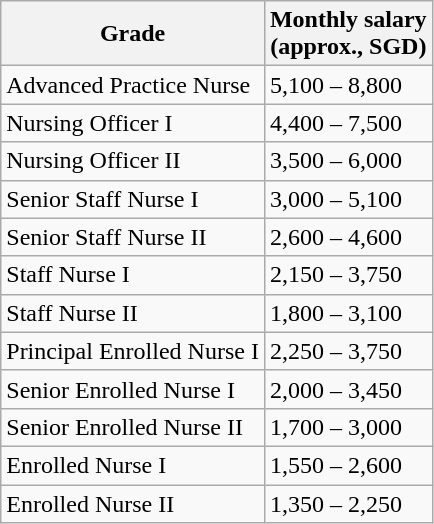<table class="wikitable">
<tr>
<th>Grade</th>
<th>Monthly salary<br>(approx., SGD)</th>
</tr>
<tr>
<td>Advanced Practice Nurse</td>
<td>5,100 – 8,800</td>
</tr>
<tr>
<td>Nursing Officer I</td>
<td>4,400 – 7,500</td>
</tr>
<tr>
<td>Nursing Officer II</td>
<td>3,500 – 6,000</td>
</tr>
<tr>
<td>Senior Staff Nurse I</td>
<td>3,000 – 5,100</td>
</tr>
<tr>
<td>Senior Staff Nurse II</td>
<td>2,600 – 4,600</td>
</tr>
<tr>
<td>Staff Nurse I</td>
<td>2,150 – 3,750</td>
</tr>
<tr>
<td>Staff Nurse II</td>
<td>1,800 – 3,100</td>
</tr>
<tr>
<td>Principal Enrolled Nurse I</td>
<td>2,250 – 3,750</td>
</tr>
<tr>
<td>Senior Enrolled Nurse I</td>
<td>2,000 – 3,450</td>
</tr>
<tr>
<td>Senior Enrolled Nurse II</td>
<td>1,700 – 3,000</td>
</tr>
<tr>
<td>Enrolled Nurse I</td>
<td>1,550 – 2,600</td>
</tr>
<tr>
<td>Enrolled Nurse II</td>
<td>1,350 – 2,250</td>
</tr>
</table>
